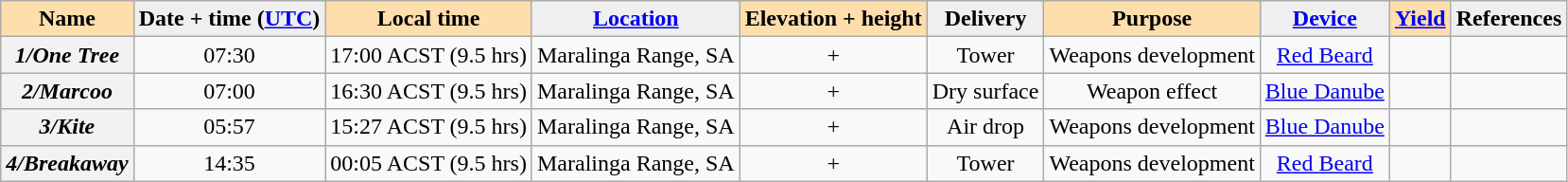<table class="wikitable sortable" style="font-size: 100%; text-align: center;">
<tr>
<th style="background:#ffdead;">Name</th>
<th style="background:#efefef;">Date + time (<a href='#'>UTC</a>)</th>
<th style="background:#ffdead;">Local time</th>
<th style="background:#efefef;"><a href='#'>Location</a></th>
<th style="background:#ffdead;">Elevation + height</th>
<th style="background:#efefef;">Delivery</th>
<th style="background:#ffdead;">Purpose</th>
<th style="background:#efefef;"><a href='#'>Device</a></th>
<th style="background:#ffdead;"><a href='#'>Yield</a></th>
<th style="background:#efefef;" class="unsortable">References</th>
</tr>
<tr>
<th><em>1/One Tree</em></th>
<td> 07:30</td>
<td style="text-align:center;">17:00 ACST (9.5 hrs)</td>
<td>Maralinga Range, SA  </td>
<td> + </td>
<td>Tower</td>
<td>Weapons development</td>
<td><a href='#'>Red Beard</a></td>
<td style="text-align:center;"></td>
<td></td>
</tr>
<tr>
<th><em>2/Marcoo</em></th>
<td> 07:00</td>
<td style="text-align:center;">16:30 ACST (9.5 hrs)</td>
<td>Maralinga Range, SA </td>
<td> + </td>
<td>Dry surface</td>
<td>Weapon effect</td>
<td><a href='#'>Blue Danube</a></td>
<td style="text-align:center;"></td>
<td></td>
</tr>
<tr>
<th><em>3/Kite</em></th>
<td> 05:57</td>
<td style="text-align:center;">15:27 ACST (9.5 hrs)</td>
<td>Maralinga Range, SA  </td>
<td> + </td>
<td>Air drop</td>
<td>Weapons development</td>
<td><a href='#'>Blue Danube</a></td>
<td style="text-align:center;"></td>
<td></td>
</tr>
<tr>
<th><em>4/Breakaway</em></th>
<td> 14:35</td>
<td style="text-align:center;">00:05 ACST (9.5 hrs)</td>
<td>Maralinga Range, SA </td>
<td> + </td>
<td>Tower</td>
<td>Weapons development</td>
<td><a href='#'>Red Beard</a></td>
<td style="text-align:center;"></td>
<td></td>
</tr>
</table>
